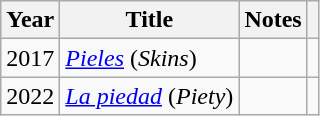<table class="wikitable sortable">
<tr>
<th>Year</th>
<th>Title</th>
<th class="unsortable">Notes</th>
<th></th>
</tr>
<tr>
<td>2017</td>
<td><em><a href='#'>Pieles</a></em> (<em>Skins</em>)</td>
<td></td>
<td align = "center"></td>
</tr>
<tr>
<td>2022</td>
<td><em><a href='#'>La piedad</a></em> (<em>Piety</em>)</td>
<td></td>
<td align = "center"></td>
</tr>
</table>
